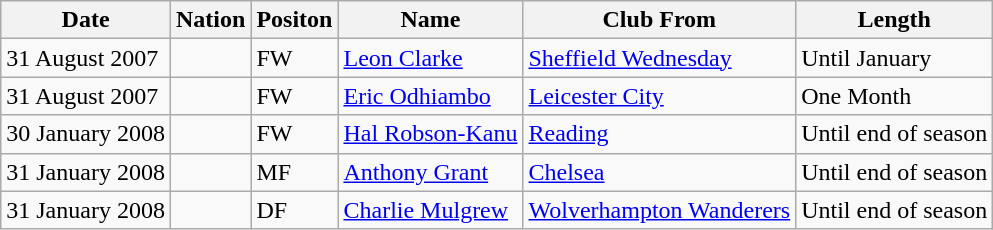<table class="wikitable">
<tr>
<th>Date</th>
<th>Nation</th>
<th>Positon</th>
<th>Name</th>
<th>Club From</th>
<th>Length</th>
</tr>
<tr>
<td>31 August 2007</td>
<td></td>
<td>FW</td>
<td><a href='#'>Leon Clarke</a></td>
<td><a href='#'>Sheffield Wednesday</a></td>
<td>Until January</td>
</tr>
<tr>
<td>31 August 2007</td>
<td></td>
<td>FW</td>
<td><a href='#'>Eric Odhiambo</a></td>
<td><a href='#'>Leicester City</a></td>
<td>One Month</td>
</tr>
<tr>
<td>30 January 2008</td>
<td></td>
<td>FW</td>
<td><a href='#'>Hal Robson-Kanu</a></td>
<td><a href='#'>Reading</a></td>
<td>Until end of season</td>
</tr>
<tr>
<td>31 January 2008</td>
<td></td>
<td>MF</td>
<td><a href='#'>Anthony Grant</a></td>
<td><a href='#'>Chelsea</a></td>
<td>Until end of season</td>
</tr>
<tr>
<td>31 January 2008</td>
<td></td>
<td>DF</td>
<td><a href='#'>Charlie Mulgrew</a></td>
<td><a href='#'>Wolverhampton Wanderers</a></td>
<td>Until end of season</td>
</tr>
</table>
